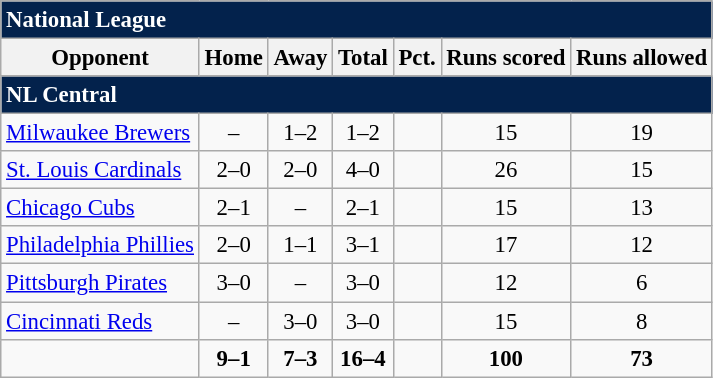<table class="wikitable" style="font-size: 95%; text-align: center">
<tr>
<td colspan="7" style="text-align:left; background:#03224c;color:#fff"><strong>National League</strong></td>
</tr>
<tr>
<th>Opponent</th>
<th>Home</th>
<th>Away</th>
<th>Total</th>
<th>Pct.</th>
<th>Runs scored</th>
<th>Runs allowed</th>
</tr>
<tr>
<td colspan="7" style="text-align:left; background:#03224c;color:#fff"><strong>NL Central</strong></td>
</tr>
<tr>
<td style="text-align:left"><a href='#'>Milwaukee Brewers</a></td>
<td>–</td>
<td>1–2</td>
<td>1–2</td>
<td></td>
<td>15</td>
<td>19</td>
</tr>
<tr>
<td style="text-align:left"><a href='#'>St. Louis Cardinals</a></td>
<td>2–0</td>
<td>2–0</td>
<td>4–0</td>
<td></td>
<td>26</td>
<td>15</td>
</tr>
<tr>
<td style="text-align:left"><a href='#'>Chicago Cubs</a></td>
<td>2–1</td>
<td>–</td>
<td>2–1</td>
<td></td>
<td>15</td>
<td>13</td>
</tr>
<tr>
<td style="text-align:left"><a href='#'>Philadelphia Phillies</a></td>
<td>2–0</td>
<td>1–1</td>
<td>3–1</td>
<td></td>
<td>17</td>
<td>12</td>
</tr>
<tr>
<td style="text-align:left"><a href='#'>Pittsburgh Pirates</a></td>
<td>3–0</td>
<td>–</td>
<td>3–0</td>
<td></td>
<td>12</td>
<td>6</td>
</tr>
<tr>
<td style="text-align:left"><a href='#'>Cincinnati Reds</a></td>
<td>–</td>
<td>3–0</td>
<td>3–0</td>
<td></td>
<td>15</td>
<td>8</td>
</tr>
<tr style="font-weight:bold">
<td></td>
<td>9–1</td>
<td>7–3</td>
<td>16–4</td>
<td></td>
<td>100</td>
<td>73</td>
</tr>
</table>
